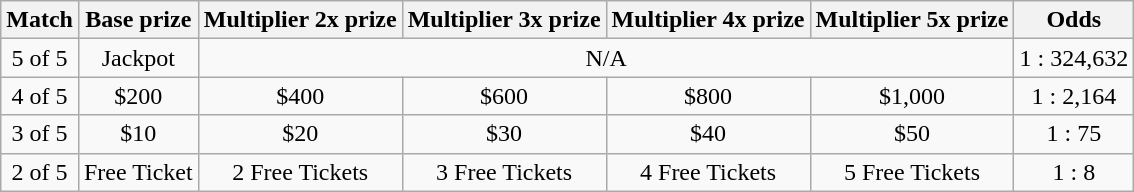<table class="wikitable">
<tr>
<th>Match</th>
<th>Base prize</th>
<th>Multiplier 2x prize</th>
<th>Multiplier 3x prize</th>
<th>Multiplier 4x prize</th>
<th>Multiplier 5x prize</th>
<th>Odds</th>
</tr>
<tr>
<td style="text-align:center;">5 of 5</td>
<td style="text-align:center;">Jackpot</td>
<td colspan=4 align="center">N/A</td>
<td style="text-align:center;">1 : 324,632</td>
</tr>
<tr>
<td style="text-align:center;">4 of 5</td>
<td style="text-align:center;">$200</td>
<td style="text-align:center;">$400</td>
<td style="text-align:center;">$600</td>
<td style="text-align:center;">$800</td>
<td style="text-align:center;">$1,000</td>
<td style="text-align:center;">1 : 2,164</td>
</tr>
<tr>
<td style="text-align:center;">3 of 5</td>
<td style="text-align:center;">$10</td>
<td style="text-align:center;">$20</td>
<td style="text-align:center;">$30</td>
<td style="text-align:center;">$40</td>
<td style="text-align:center;">$50</td>
<td style="text-align:center;">1 : 75</td>
</tr>
<tr>
<td style="text-align:center;">2 of 5</td>
<td style="text-align:center;">Free Ticket</td>
<td style="text-align:center;">2 Free Tickets</td>
<td style="text-align:center;">3 Free Tickets</td>
<td style="text-align:center;">4 Free Tickets</td>
<td style="text-align:center;">5 Free Tickets</td>
<td style="text-align:center;">1 : 8</td>
</tr>
</table>
